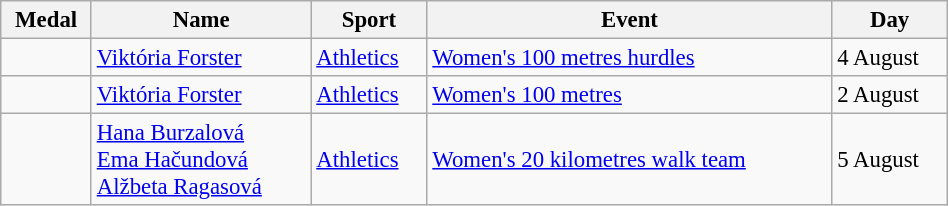<table class="wikitable sortable" style="font-size: 95%; width:50%">
<tr>
<th>Medal</th>
<th>Name</th>
<th>Sport</th>
<th>Event</th>
<th>Day</th>
</tr>
<tr>
<td></td>
<td><a href='#'>Viktória Forster</a></td>
<td><a href='#'>Athletics</a></td>
<td><a href='#'>Women's 100 metres hurdles</a></td>
<td>4 August</td>
</tr>
<tr>
<td></td>
<td><a href='#'>Viktória Forster</a></td>
<td><a href='#'>Athletics</a></td>
<td><a href='#'>Women's 100 metres</a></td>
<td>2 August</td>
</tr>
<tr>
<td></td>
<td><a href='#'>Hana Burzalová</a><br><a href='#'>Ema Hačundová</a><br><a href='#'>Alžbeta Ragasová</a></td>
<td><a href='#'>Athletics</a></td>
<td><a href='#'>Women's 20 kilometres walk team</a></td>
<td>5 August</td>
</tr>
</table>
